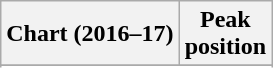<table class="wikitable sortable plainrowheaders" style="text-align:center">
<tr>
<th scope="col">Chart (2016–17)</th>
<th scope="col">Peak<br> position</th>
</tr>
<tr>
</tr>
<tr>
</tr>
<tr>
</tr>
<tr>
</tr>
<tr>
</tr>
<tr>
</tr>
<tr>
</tr>
<tr>
</tr>
<tr>
</tr>
<tr>
</tr>
<tr>
</tr>
<tr>
</tr>
<tr>
</tr>
<tr>
</tr>
<tr>
</tr>
<tr>
</tr>
<tr>
</tr>
<tr>
</tr>
<tr>
</tr>
</table>
